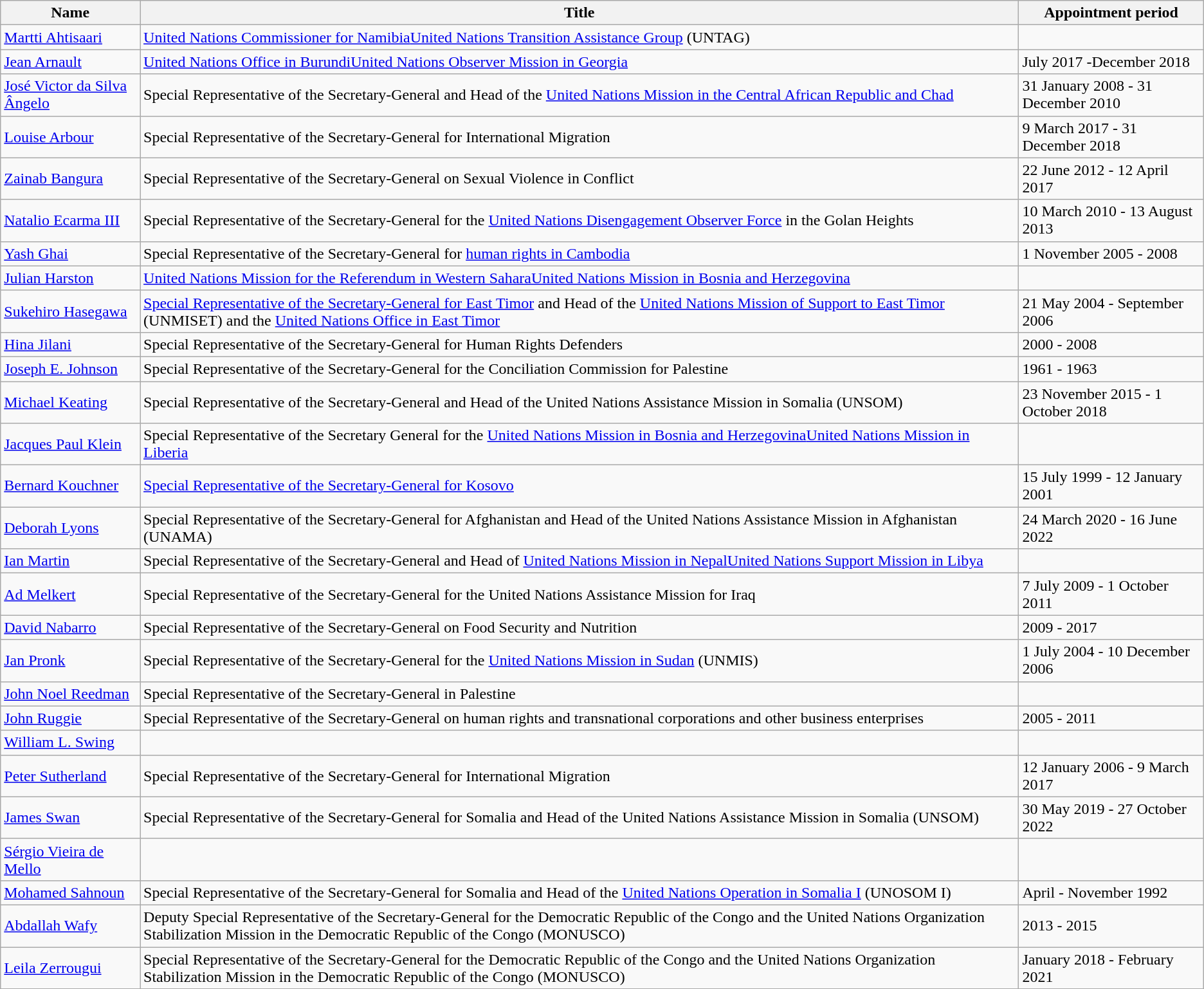<table class="wikitable mw-collapsible mw-collapsed">
<tr>
<th>Name</th>
<th>Title</th>
<th>Appointment period</th>
</tr>
<tr>
<td><a href='#'>Martti Ahtisaari</a></td>
<td><a href='#'>United Nations Commissioner for Namibia</a><a href='#'>United Nations Transition Assistance Group</a> (UNTAG)</td>
<td></td>
</tr>
<tr>
<td><a href='#'>Jean Arnault</a></td>
<td><a href='#'>United Nations Office in Burundi</a><a href='#'>United Nations Observer Mission in Georgia</a></td>
<td> July 2017 -December 2018</td>
</tr>
<tr>
<td><a href='#'>José Victor da Silva Ângelo</a></td>
<td>Special Representative of the Secretary-General and Head of the <a href='#'>United Nations Mission in the Central African Republic and Chad</a></td>
<td>31 January 2008 - 31 December 2010</td>
</tr>
<tr>
<td><a href='#'>Louise Arbour</a></td>
<td>Special Representative of the Secretary-General for International Migration</td>
<td>9 March 2017 - 31 December 2018</td>
</tr>
<tr>
<td><a href='#'>Zainab Bangura</a></td>
<td>Special Representative of the Secretary-General on Sexual Violence in Conflict</td>
<td>22 June 2012 - 12 April 2017</td>
</tr>
<tr>
<td><a href='#'>Natalio Ecarma III</a></td>
<td>Special Representative of the Secretary-General for the <a href='#'>United Nations Disengagement Observer Force</a> in the Golan Heights</td>
<td>10 March 2010 - 13 August 2013</td>
</tr>
<tr>
<td><a href='#'>Yash Ghai</a></td>
<td>Special Representative of the Secretary-General for <a href='#'>human rights in Cambodia</a></td>
<td>1 November 2005 - 2008</td>
</tr>
<tr>
<td><a href='#'>Julian Harston</a></td>
<td><a href='#'>United Nations Mission for the Referendum in Western Sahara</a><a href='#'>United Nations Mission in Bosnia and Herzegovina</a></td>
<td></td>
</tr>
<tr>
<td><a href='#'>Sukehiro Hasegawa</a></td>
<td><a href='#'>Special Representative of the Secretary-General for East Timor</a> and Head of the <a href='#'>United Nations Mission of Support to East Timor</a> (UNMISET) and the <a href='#'>United Nations Office in East Timor</a></td>
<td>21 May 2004 - September 2006</td>
</tr>
<tr>
<td><a href='#'>Hina Jilani</a></td>
<td>Special Representative of the Secretary-General for Human Rights Defenders</td>
<td>2000 - 2008</td>
</tr>
<tr>
<td><a href='#'>Joseph E. Johnson</a></td>
<td>Special Representative of the Secretary-General for the Conciliation Commission for Palestine</td>
<td>1961 - 1963</td>
</tr>
<tr>
<td><a href='#'>Michael Keating</a></td>
<td>Special Representative of the Secretary-General and Head of the United Nations Assistance Mission in Somalia (UNSOM)</td>
<td>23 November 2015 - 1 October 2018</td>
</tr>
<tr>
<td><a href='#'>Jacques Paul Klein</a></td>
<td>Special Representative of the Secretary General for the <a href='#'>United Nations Mission in Bosnia and Herzegovina</a><a href='#'>United Nations Mission in Liberia</a></td>
<td></td>
</tr>
<tr>
<td><a href='#'>Bernard Kouchner</a></td>
<td><a href='#'>Special Representative of the Secretary-General for Kosovo</a></td>
<td>15 July 1999 - 12 January 2001</td>
</tr>
<tr>
<td><a href='#'>Deborah Lyons</a></td>
<td>Special Representative of the Secretary-General for Afghanistan and Head of the United Nations Assistance Mission in Afghanistan (UNAMA)</td>
<td>24 March 2020 - 16 June 2022</td>
</tr>
<tr>
<td><a href='#'>Ian Martin</a></td>
<td>Special Representative of the Secretary-General and Head of <a href='#'>United Nations Mission in Nepal</a><a href='#'>United Nations Support Mission in Libya</a></td>
<td></td>
</tr>
<tr>
<td><a href='#'>Ad Melkert</a></td>
<td>Special Representative of the Secretary-General for the United Nations Assistance Mission for Iraq</td>
<td>7 July 2009 - 1 October 2011</td>
</tr>
<tr>
<td><a href='#'>David Nabarro</a></td>
<td>Special Representative of the Secretary-General on Food Security and Nutrition</td>
<td>2009 - 2017</td>
</tr>
<tr>
<td><a href='#'>Jan Pronk</a></td>
<td>Special Representative of the Secretary-General for the <a href='#'>United Nations Mission in Sudan</a> (UNMIS)</td>
<td>1 July 2004 - 10 December 2006</td>
</tr>
<tr>
<td><a href='#'>John Noel Reedman</a></td>
<td>Special Representative of the Secretary-General in Palestine</td>
<td></td>
</tr>
<tr>
<td><a href='#'>John Ruggie</a></td>
<td>Special Representative of the Secretary-General on human rights and transnational corporations and other business enterprises</td>
<td>2005 - 2011</td>
</tr>
<tr>
<td><a href='#'>William L. Swing</a></td>
<td></td>
<td></td>
</tr>
<tr>
<td><a href='#'>Peter Sutherland</a></td>
<td>Special Representative of the Secretary-General for International Migration</td>
<td>12 January 2006 - 9 March 2017</td>
</tr>
<tr>
<td><a href='#'>James Swan</a></td>
<td>Special Representative of the Secretary-General for Somalia and Head of the United Nations Assistance Mission in Somalia (UNSOM)</td>
<td>30 May 2019 - 27 October 2022</td>
</tr>
<tr>
<td><a href='#'>Sérgio Vieira de Mello</a></td>
<td></td>
<td></td>
</tr>
<tr>
<td><a href='#'>Mohamed Sahnoun</a></td>
<td>Special Representative of the Secretary-General for Somalia and Head of the <a href='#'>United Nations Operation in Somalia I</a> (UNOSOM I)</td>
<td>April - November 1992</td>
</tr>
<tr>
<td><a href='#'>Abdallah Wafy</a></td>
<td>Deputy Special Representative of the Secretary-General for the Democratic Republic of the Congo and the United Nations Organization Stabilization Mission in the Democratic Republic of the Congo (MONUSCO)</td>
<td>2013 - 2015</td>
</tr>
<tr>
<td><a href='#'>Leila Zerrougui</a></td>
<td>Special Representative of the Secretary-General for the Democratic Republic of the Congo and the United Nations Organization Stabilization Mission in the Democratic Republic of the Congo (MONUSCO)</td>
<td>January 2018 - February 2021</td>
</tr>
</table>
